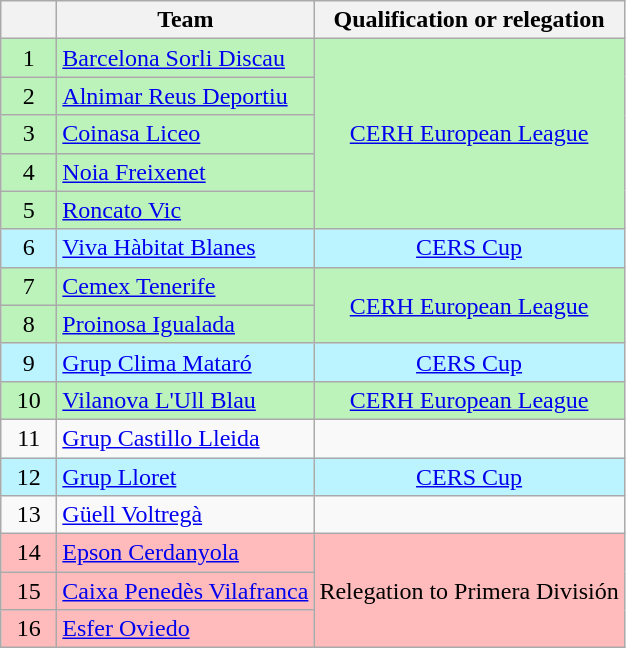<table class="wikitable" style="text-align:center">
<tr>
<th width=30></th>
<th>Team</th>
<th>Qualification or relegation</th>
</tr>
<tr bgcolor=#BBF3BB>
<td>1</td>
<td align=left><a href='#'>Barcelona Sorli Discau</a></td>
<td rowspan=5><a href='#'>CERH European League</a></td>
</tr>
<tr bgcolor=#BBF3BB>
<td>2</td>
<td align=left><a href='#'>Alnimar Reus Deportiu</a></td>
</tr>
<tr bgcolor=#BBF3BB>
<td>3</td>
<td align=left><a href='#'>Coinasa Liceo</a></td>
</tr>
<tr bgcolor=#BBF3BB>
<td>4</td>
<td align=left><a href='#'>Noia Freixenet</a></td>
</tr>
<tr bgcolor=#BBF3BB>
<td>5</td>
<td align=left><a href='#'>Roncato Vic</a></td>
</tr>
<tr bgcolor=#BBF3FF>
<td>6</td>
<td align=left><a href='#'>Viva Hàbitat Blanes</a></td>
<td><a href='#'>CERS Cup</a></td>
</tr>
<tr bgcolor=#BBF3BB>
<td>7</td>
<td align=left><a href='#'>Cemex Tenerife</a></td>
<td rowspan=2><a href='#'>CERH European League</a></td>
</tr>
<tr bgcolor=#BBF3BB>
<td>8</td>
<td align=left><a href='#'>Proinosa Igualada</a></td>
</tr>
<tr bgcolor=#BBF3FF>
<td>9</td>
<td align=left><a href='#'>Grup Clima Mataró</a></td>
<td><a href='#'>CERS Cup</a></td>
</tr>
<tr bgcolor=#BBF3BB>
<td>10</td>
<td align=left><a href='#'>Vilanova L'Ull Blau</a></td>
<td><a href='#'>CERH European League</a></td>
</tr>
<tr>
<td>11</td>
<td align=left><a href='#'>Grup Castillo Lleida</a></td>
<td></td>
</tr>
<tr bgcolor=#BBF3FF>
<td>12</td>
<td align=left><a href='#'>Grup Lloret</a></td>
<td><a href='#'>CERS Cup</a></td>
</tr>
<tr>
<td>13</td>
<td align=left><a href='#'>Güell Voltregà</a></td>
<td></td>
</tr>
<tr bgcolor=#FFBBBB>
<td>14</td>
<td align=left><a href='#'>Epson Cerdanyola</a></td>
<td rowspan=3>Relegation to Primera División</td>
</tr>
<tr bgcolor=#FFBBBB>
<td>15</td>
<td align=left><a href='#'>Caixa Penedès Vilafranca</a></td>
</tr>
<tr bgcolor=#FFBBBB>
<td>16</td>
<td align=left><a href='#'>Esfer Oviedo</a></td>
</tr>
</table>
